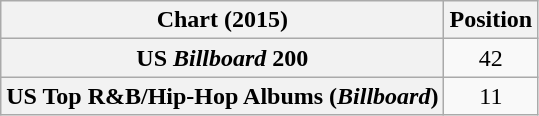<table class="wikitable sortable plainrowheaders" style="text-align:center">
<tr>
<th scope="col">Chart (2015)</th>
<th scope="col">Position</th>
</tr>
<tr>
<th scope="row">US <em>Billboard</em> 200</th>
<td>42</td>
</tr>
<tr>
<th scope="row">US Top R&B/Hip-Hop Albums (<em>Billboard</em>)</th>
<td>11</td>
</tr>
</table>
